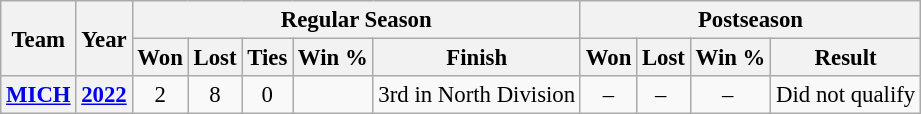<table class="wikitable" style="font-size: 95%; text-align:center;">
<tr>
<th rowspan="2">Team</th>
<th rowspan="2">Year</th>
<th colspan="5">Regular Season</th>
<th colspan="4">Postseason</th>
</tr>
<tr>
<th>Won</th>
<th>Lost</th>
<th>Ties</th>
<th>Win %</th>
<th>Finish</th>
<th>Won</th>
<th>Lost</th>
<th>Win %</th>
<th>Result</th>
</tr>
<tr>
<th><a href='#'>MICH</a></th>
<th><a href='#'>2022</a></th>
<td>2</td>
<td>8</td>
<td>0</td>
<td></td>
<td>3rd in North Division</td>
<td>–</td>
<td>– </td>
<td>– </td>
<td>Did not qualify</td>
</tr>
</table>
